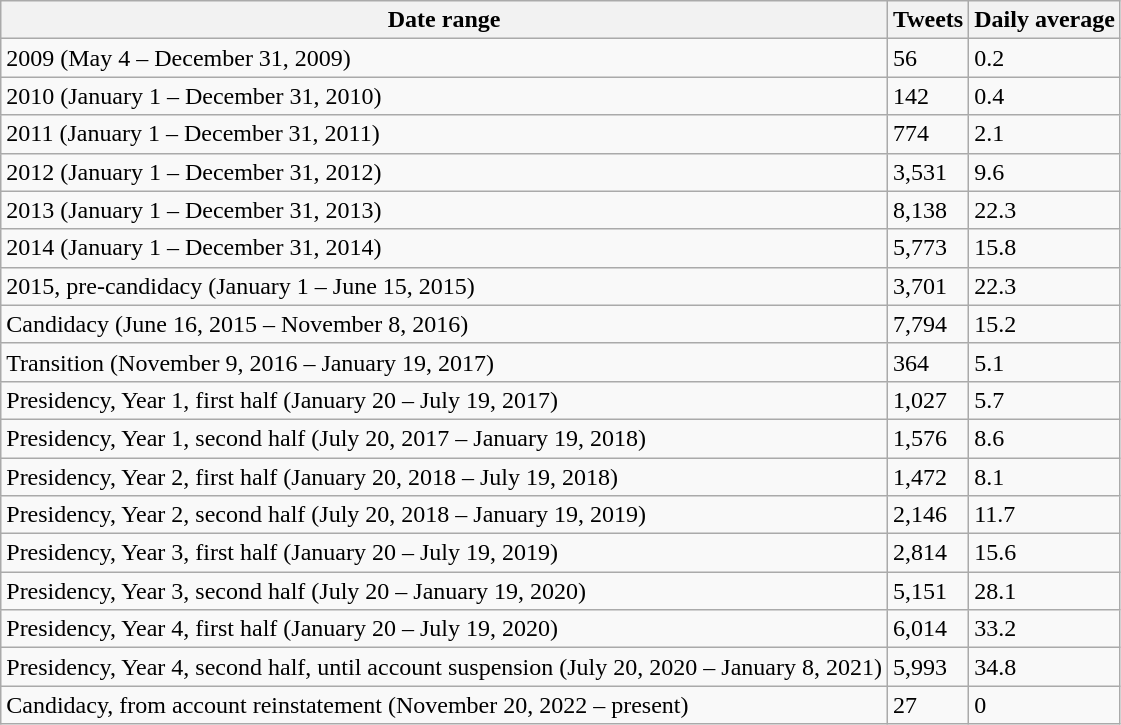<table class="wikitable sortable">
<tr>
<th>Date range</th>
<th>Tweets</th>
<th>Daily average</th>
</tr>
<tr>
<td>2009 (May 4 – December 31, 2009)</td>
<td>56</td>
<td>0.2</td>
</tr>
<tr>
<td>2010 (January 1 – December 31, 2010)</td>
<td>142</td>
<td>0.4</td>
</tr>
<tr>
<td>2011 (January 1 – December 31, 2011)</td>
<td>774</td>
<td>2.1</td>
</tr>
<tr>
<td>2012 (January 1 – December 31, 2012)</td>
<td>3,531</td>
<td>9.6</td>
</tr>
<tr>
<td>2013 (January 1 – December 31, 2013)</td>
<td>8,138</td>
<td>22.3</td>
</tr>
<tr>
<td>2014 (January 1 – December 31, 2014)</td>
<td>5,773</td>
<td>15.8</td>
</tr>
<tr>
<td>2015, pre-candidacy (January 1 – June 15, 2015)</td>
<td>3,701</td>
<td>22.3</td>
</tr>
<tr>
<td>Candidacy (June 16, 2015 – November 8, 2016)</td>
<td>7,794</td>
<td>15.2</td>
</tr>
<tr>
<td>Transition (November 9, 2016 – January 19, 2017)</td>
<td>364</td>
<td>5.1</td>
</tr>
<tr>
<td>Presidency, Year 1, first half (January 20 – July 19, 2017)</td>
<td>1,027</td>
<td>5.7</td>
</tr>
<tr>
<td>Presidency, Year 1, second half (July 20, 2017 – January 19, 2018)</td>
<td>1,576</td>
<td>8.6</td>
</tr>
<tr>
<td>Presidency, Year 2, first half (January 20, 2018 – July 19, 2018)</td>
<td>1,472</td>
<td>8.1</td>
</tr>
<tr>
<td>Presidency, Year 2, second half (July 20, 2018 – January 19, 2019)</td>
<td>2,146</td>
<td>11.7</td>
</tr>
<tr>
<td>Presidency, Year 3, first half (January 20 – July 19, 2019)</td>
<td>2,814</td>
<td>15.6</td>
</tr>
<tr>
<td>Presidency, Year 3, second half (July 20 – January 19, 2020)</td>
<td>5,151</td>
<td>28.1</td>
</tr>
<tr>
<td>Presidency, Year 4, first half (January 20 – July 19, 2020)</td>
<td>6,014</td>
<td>33.2</td>
</tr>
<tr>
<td>Presidency, Year 4, second half, until account suspension (July 20, 2020 – January 8, 2021)</td>
<td>5,993</td>
<td>34.8</td>
</tr>
<tr>
<td>Candidacy, from account reinstatement (November 20, 2022 – present)</td>
<td>27</td>
<td>0</td>
</tr>
</table>
